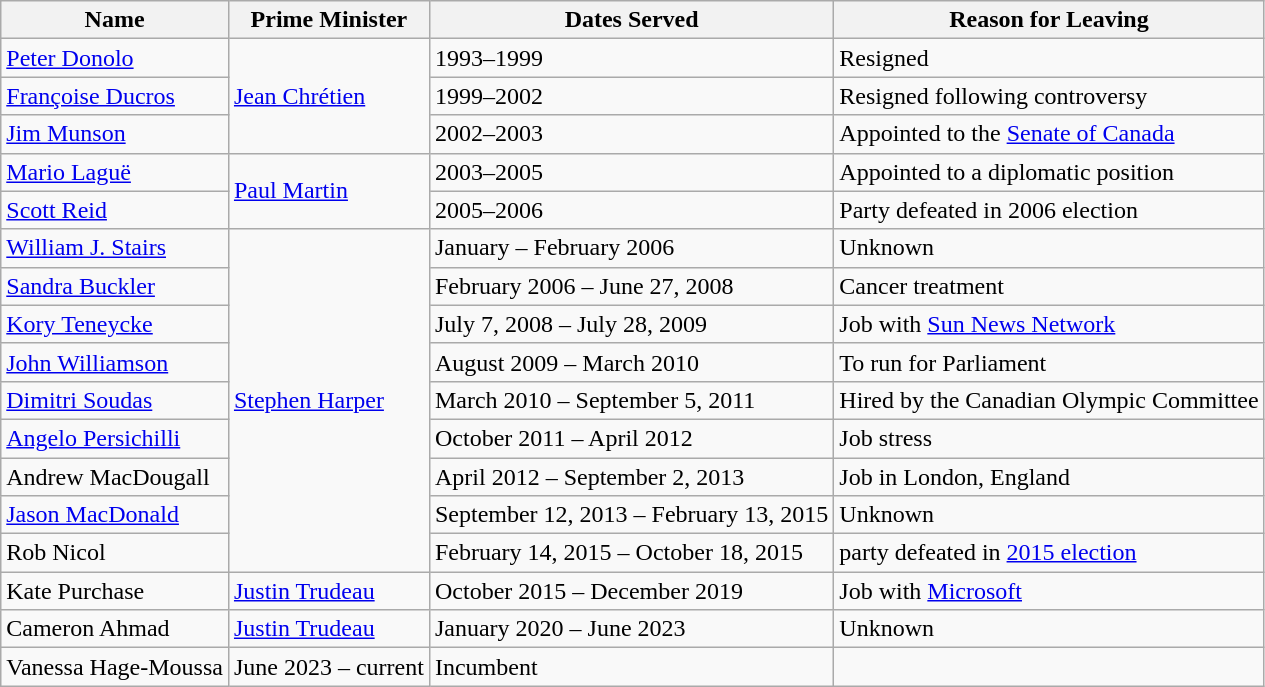<table class="wikitable">
<tr>
<th>Name</th>
<th>Prime Minister</th>
<th>Dates Served</th>
<th>Reason for Leaving</th>
</tr>
<tr>
<td><a href='#'>Peter Donolo</a></td>
<td rowspan="3"><a href='#'>Jean Chrétien</a></td>
<td>1993–1999</td>
<td>Resigned</td>
</tr>
<tr>
<td><a href='#'>Françoise Ducros</a></td>
<td>1999–2002</td>
<td>Resigned following controversy</td>
</tr>
<tr>
<td><a href='#'>Jim Munson</a></td>
<td>2002–2003</td>
<td>Appointed to the <a href='#'>Senate of Canada</a></td>
</tr>
<tr>
<td><a href='#'>Mario Laguë</a></td>
<td rowspan="2"><a href='#'>Paul Martin</a></td>
<td>2003–2005</td>
<td>Appointed to a diplomatic position</td>
</tr>
<tr>
<td><a href='#'>Scott Reid</a></td>
<td>2005–2006</td>
<td>Party defeated in 2006 election</td>
</tr>
<tr>
<td><a href='#'>William J. Stairs</a></td>
<td rowspan="9"><a href='#'>Stephen Harper</a></td>
<td>January – February 2006</td>
<td>Unknown</td>
</tr>
<tr>
<td><a href='#'>Sandra Buckler</a></td>
<td>February 2006 – June 27, 2008</td>
<td>Cancer treatment</td>
</tr>
<tr>
<td><a href='#'>Kory Teneycke</a></td>
<td>July 7, 2008 – July 28, 2009</td>
<td>Job with <a href='#'>Sun News Network</a></td>
</tr>
<tr>
<td><a href='#'>John Williamson</a></td>
<td>August 2009 – March 2010</td>
<td>To run for Parliament</td>
</tr>
<tr>
<td><a href='#'>Dimitri Soudas</a></td>
<td>March 2010 – September 5, 2011</td>
<td>Hired by the Canadian Olympic Committee</td>
</tr>
<tr>
<td><a href='#'>Angelo Persichilli</a></td>
<td>October 2011 – April 2012</td>
<td>Job stress</td>
</tr>
<tr>
<td>Andrew MacDougall</td>
<td>April 2012 – September 2, 2013</td>
<td>Job in London, England</td>
</tr>
<tr>
<td><a href='#'>Jason MacDonald</a></td>
<td>September 12, 2013 – February 13, 2015</td>
<td>Unknown</td>
</tr>
<tr>
<td>Rob Nicol</td>
<td>February 14, 2015 – October 18, 2015</td>
<td>party defeated in <a href='#'>2015 election</a></td>
</tr>
<tr>
<td>Kate Purchase</td>
<td><a href='#'>Justin Trudeau</a></td>
<td>October 2015 – December 2019</td>
<td>Job with <a href='#'>Microsoft</a></td>
</tr>
<tr>
<td>Cameron Ahmad</td>
<td><a href='#'>Justin Trudeau</a></td>
<td>January 2020 –  June 2023</td>
<td>Unknown</td>
</tr>
<tr>
<td>Vanessa Hage-Moussa</td>
<td>June 2023 – current</td>
<td>Incumbent</td>
</tr>
</table>
